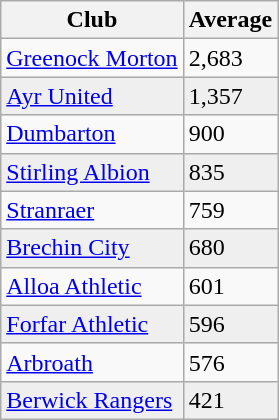<table class="wikitable">
<tr>
<th>Club</th>
<th>Average</th>
</tr>
<tr>
<td><a href='#'>Greenock Morton</a></td>
<td>2,683</td>
</tr>
<tr bgcolor="#EFEFEF">
<td><a href='#'>Ayr United</a></td>
<td>1,357</td>
</tr>
<tr>
<td><a href='#'>Dumbarton</a></td>
<td>900</td>
</tr>
<tr bgcolor="#EFEFEF">
<td><a href='#'>Stirling Albion</a></td>
<td>835</td>
</tr>
<tr>
<td><a href='#'>Stranraer</a></td>
<td>759</td>
</tr>
<tr bgcolor="#EFEFEF">
<td><a href='#'>Brechin City</a></td>
<td>680</td>
</tr>
<tr>
<td><a href='#'>Alloa Athletic</a></td>
<td>601</td>
</tr>
<tr bgcolor="#EFEFEF">
<td><a href='#'>Forfar Athletic</a></td>
<td>596</td>
</tr>
<tr>
<td><a href='#'>Arbroath</a></td>
<td>576</td>
</tr>
<tr bgcolor="#EFEFEF">
<td><a href='#'>Berwick Rangers</a></td>
<td>421</td>
</tr>
</table>
